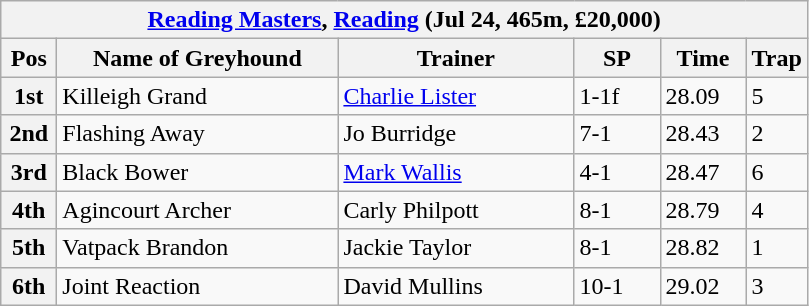<table class="wikitable">
<tr>
<th colspan="6"><a href='#'>Reading Masters</a>, <a href='#'>Reading</a> (Jul 24, 465m, £20,000)</th>
</tr>
<tr>
<th width=30>Pos</th>
<th width=180>Name of Greyhound</th>
<th width=150>Trainer</th>
<th width=50>SP</th>
<th width=50>Time</th>
<th width=30>Trap</th>
</tr>
<tr>
<th>1st</th>
<td>Killeigh Grand</td>
<td><a href='#'>Charlie Lister</a></td>
<td>1-1f</td>
<td>28.09</td>
<td>5</td>
</tr>
<tr>
<th>2nd</th>
<td>Flashing Away</td>
<td>Jo Burridge</td>
<td>7-1</td>
<td>28.43</td>
<td>2</td>
</tr>
<tr>
<th>3rd</th>
<td>Black Bower</td>
<td><a href='#'>Mark Wallis</a></td>
<td>4-1</td>
<td>28.47</td>
<td>6</td>
</tr>
<tr>
<th>4th</th>
<td>Agincourt Archer</td>
<td>Carly Philpott</td>
<td>8-1</td>
<td>28.79</td>
<td>4</td>
</tr>
<tr>
<th>5th</th>
<td>Vatpack Brandon</td>
<td>Jackie Taylor</td>
<td>8-1</td>
<td>28.82</td>
<td>1</td>
</tr>
<tr>
<th>6th</th>
<td>Joint Reaction</td>
<td>David Mullins</td>
<td>10-1</td>
<td>29.02</td>
<td>3</td>
</tr>
</table>
